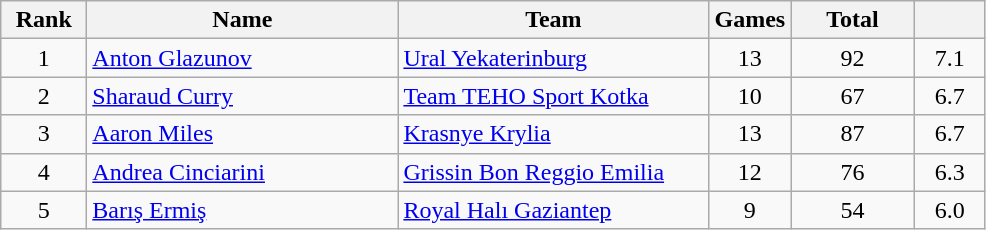<table class="wikitable" style="text-align: center;">
<tr>
<th width=50>Rank</th>
<th width=200>Name</th>
<th width=200>Team</th>
<th width=40>Games</th>
<th width=75>Total</th>
<th width=40></th>
</tr>
<tr>
<td>1</td>
<td align="left"> <a href='#'>Anton Glazunov</a></td>
<td align="left"> <a href='#'>Ural Yekaterinburg</a></td>
<td>13</td>
<td>92</td>
<td>7.1</td>
</tr>
<tr>
<td>2</td>
<td align="left"> <a href='#'>Sharaud Curry</a></td>
<td align="left"> <a href='#'>Team TEHO Sport Kotka</a></td>
<td>10</td>
<td>67</td>
<td>6.7</td>
</tr>
<tr>
<td>3</td>
<td align="left"> <a href='#'>Aaron Miles</a></td>
<td align="left"> <a href='#'>Krasnye Krylia</a></td>
<td>13</td>
<td>87</td>
<td>6.7</td>
</tr>
<tr>
<td>4</td>
<td align="left"> <a href='#'>Andrea Cinciarini</a></td>
<td align="left"> <a href='#'>Grissin Bon Reggio Emilia</a></td>
<td>12</td>
<td>76</td>
<td>6.3</td>
</tr>
<tr>
<td>5</td>
<td align="left"> <a href='#'>Barış Ermiş</a></td>
<td align="left"> <a href='#'>Royal Halı Gaziantep</a></td>
<td>9</td>
<td>54</td>
<td>6.0</td>
</tr>
</table>
